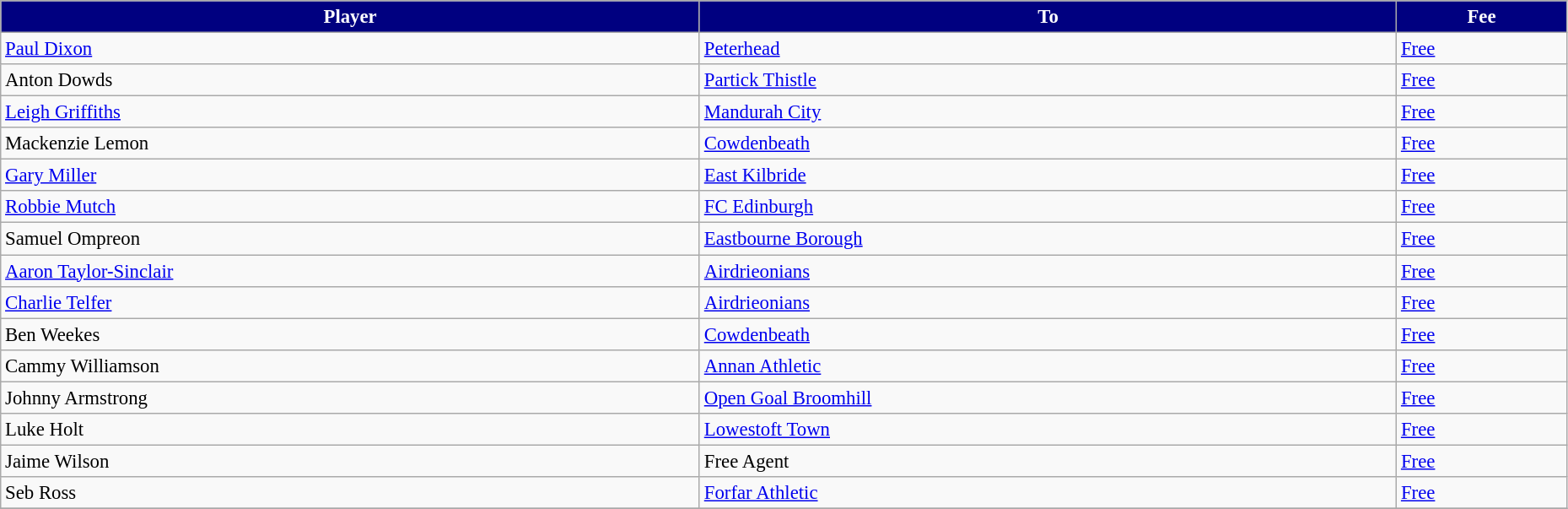<table class="wikitable" style="text-align:left; font-size:95%;width:98%;">
<tr>
<th style="background:navy; color:white;">Player</th>
<th style="background:navy; color:white;">To</th>
<th style="background:navy; color:white;">Fee</th>
</tr>
<tr>
<td> <a href='#'>Paul Dixon</a></td>
<td> <a href='#'>Peterhead</a></td>
<td><a href='#'>Free</a></td>
</tr>
<tr>
<td> Anton Dowds</td>
<td> <a href='#'>Partick Thistle</a></td>
<td><a href='#'>Free</a></td>
</tr>
<tr>
<td> <a href='#'>Leigh Griffiths</a></td>
<td> <a href='#'>Mandurah City</a></td>
<td><a href='#'>Free</a></td>
</tr>
<tr>
<td> Mackenzie Lemon</td>
<td> <a href='#'>Cowdenbeath</a></td>
<td><a href='#'>Free</a></td>
</tr>
<tr>
<td> <a href='#'>Gary Miller</a></td>
<td> <a href='#'>East Kilbride</a></td>
<td><a href='#'>Free</a></td>
</tr>
<tr>
<td> <a href='#'>Robbie Mutch</a></td>
<td> <a href='#'>FC Edinburgh</a></td>
<td><a href='#'>Free</a></td>
</tr>
<tr>
<td> Samuel Ompreon</td>
<td> <a href='#'>Eastbourne Borough</a></td>
<td><a href='#'>Free</a></td>
</tr>
<tr>
<td> <a href='#'>Aaron Taylor-Sinclair</a></td>
<td> <a href='#'>Airdrieonians</a></td>
<td><a href='#'>Free</a></td>
</tr>
<tr>
<td> <a href='#'>Charlie Telfer</a></td>
<td> <a href='#'>Airdrieonians</a></td>
<td><a href='#'>Free</a></td>
</tr>
<tr>
<td> Ben Weekes</td>
<td> <a href='#'>Cowdenbeath</a></td>
<td><a href='#'>Free</a></td>
</tr>
<tr>
<td> Cammy Williamson</td>
<td> <a href='#'>Annan Athletic</a></td>
<td><a href='#'>Free</a></td>
</tr>
<tr>
<td> Johnny Armstrong</td>
<td> <a href='#'>Open Goal Broomhill</a></td>
<td><a href='#'>Free</a></td>
</tr>
<tr>
<td> Luke Holt</td>
<td> <a href='#'>Lowestoft Town</a></td>
<td><a href='#'>Free</a></td>
</tr>
<tr>
<td> Jaime Wilson</td>
<td>Free Agent</td>
<td><a href='#'>Free</a></td>
</tr>
<tr>
<td> Seb Ross</td>
<td> <a href='#'>Forfar Athletic</a></td>
<td><a href='#'>Free</a></td>
</tr>
<tr>
</tr>
</table>
